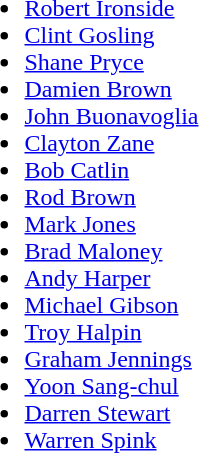<table>
<tr style="vertical-align: top;">
<td><br><ul><li> <a href='#'>Robert Ironside</a></li><li> <a href='#'>Clint Gosling</a></li><li>   <a href='#'>Shane Pryce</a></li><li>   <a href='#'>Damien Brown</a></li><li>   <a href='#'>John Buonavoglia</a></li><li>   <a href='#'>Clayton Zane</a></li><li>  <a href='#'>Bob Catlin</a></li><li>  <a href='#'>Rod Brown</a></li><li>  <a href='#'>Mark Jones</a></li><li>  <a href='#'>Brad Maloney</a></li><li>  <a href='#'>Andy Harper</a></li><li>  <a href='#'>Michael Gibson</a></li><li>  <a href='#'>Troy Halpin</a></li><li>  <a href='#'>Graham Jennings</a></li><li>  <a href='#'>Yoon Sang-chul</a></li><li> <a href='#'>Darren Stewart</a></li><li> <a href='#'>Warren Spink</a></li></ul></td>
</tr>
</table>
